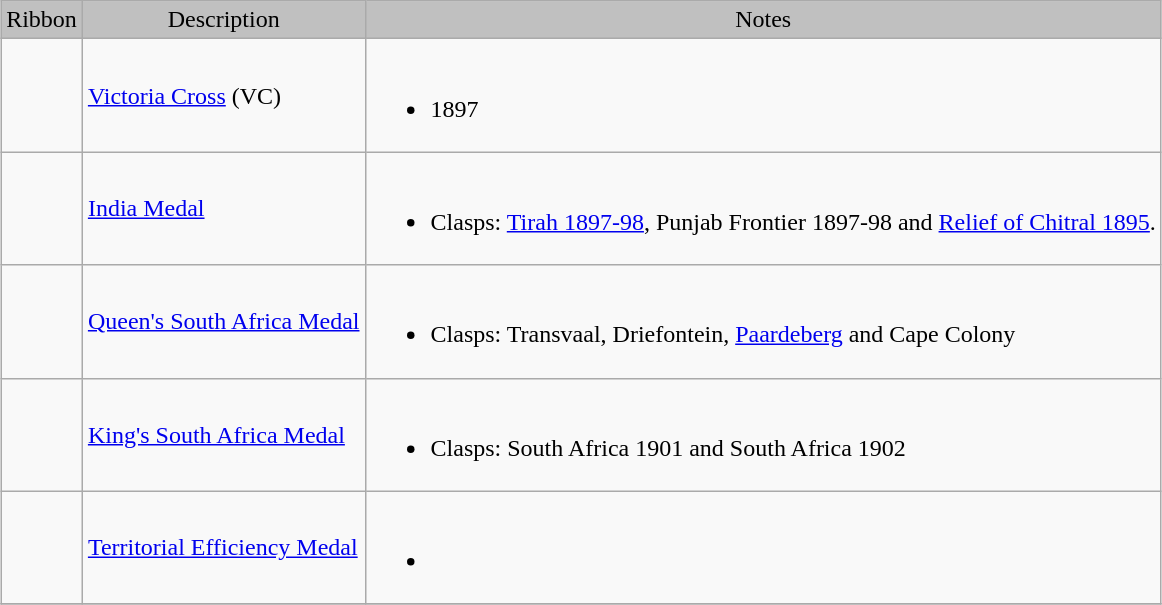<table class="wikitable" style="margin: auto">
<tr style="background:silver;" align="center">
<td>Ribbon</td>
<td>Description</td>
<td>Notes</td>
</tr>
<tr>
<td></td>
<td><a href='#'>Victoria Cross</a> (VC)</td>
<td><br><ul><li>1897</li></ul></td>
</tr>
<tr>
<td></td>
<td><a href='#'>India Medal</a></td>
<td><br><ul><li>Clasps: <a href='#'>Tirah 1897-98</a>, Punjab Frontier 1897-98 and <a href='#'>Relief of Chitral 1895</a>.</li></ul></td>
</tr>
<tr>
<td></td>
<td><a href='#'>Queen's South Africa Medal</a></td>
<td><br><ul><li>Clasps: Transvaal, Driefontein, <a href='#'>Paardeberg</a> and Cape Colony</li></ul></td>
</tr>
<tr>
<td></td>
<td><a href='#'>King's South Africa Medal</a></td>
<td><br><ul><li>Clasps: South Africa 1901 and South Africa 1902</li></ul></td>
</tr>
<tr>
<td></td>
<td><a href='#'>Territorial Efficiency Medal</a></td>
<td><br><ul><li></li></ul></td>
</tr>
<tr>
</tr>
</table>
